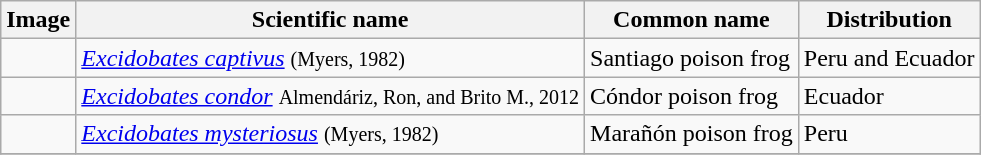<table class="wikitable">
<tr>
<th>Image</th>
<th>Scientific name</th>
<th>Common name</th>
<th>Distribution</th>
</tr>
<tr>
<td></td>
<td><em><a href='#'>Excidobates captivus</a></em> <small>(Myers, 1982)</small></td>
<td>Santiago poison frog</td>
<td>Peru and Ecuador</td>
</tr>
<tr>
<td></td>
<td><em><a href='#'>Excidobates condor</a></em> <small>Almendáriz, Ron, and Brito M., 2012</small></td>
<td>Cóndor poison frog</td>
<td>Ecuador</td>
</tr>
<tr>
<td></td>
<td><em><a href='#'>Excidobates mysteriosus</a></em> <small>(Myers, 1982)</small></td>
<td>Marañón poison frog</td>
<td>Peru</td>
</tr>
<tr>
</tr>
</table>
